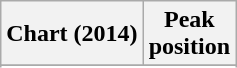<table class="wikitable sortable plainrowheaders" style="text-align:center">
<tr>
<th scope="col">Chart (2014)</th>
<th scope="col">Peak<br> position</th>
</tr>
<tr>
</tr>
<tr>
</tr>
<tr>
</tr>
</table>
